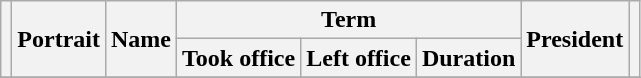<table class="wikitable sortable" style="text-align:center;">
<tr>
<th scope="col" rowspan=2></th>
<th scope="col" rowspan=2 class="unsortable">Portrait</th>
<th scope="col" rowspan=2>Name</th>
<th scope="col" colspan=3>Term</th>
<th scope="col" rowspan=2>President</th>
<th scope="col" rowspan=2 class="unsortable"></th>
</tr>
<tr>
<th scope="col">Took office</th>
<th scope="col">Left office</th>
<th scope="col">Duration</th>
</tr>
<tr>
</tr>
<tr>
</tr>
<tr>
</tr>
<tr>
</tr>
<tr>
</tr>
<tr>
</tr>
</table>
